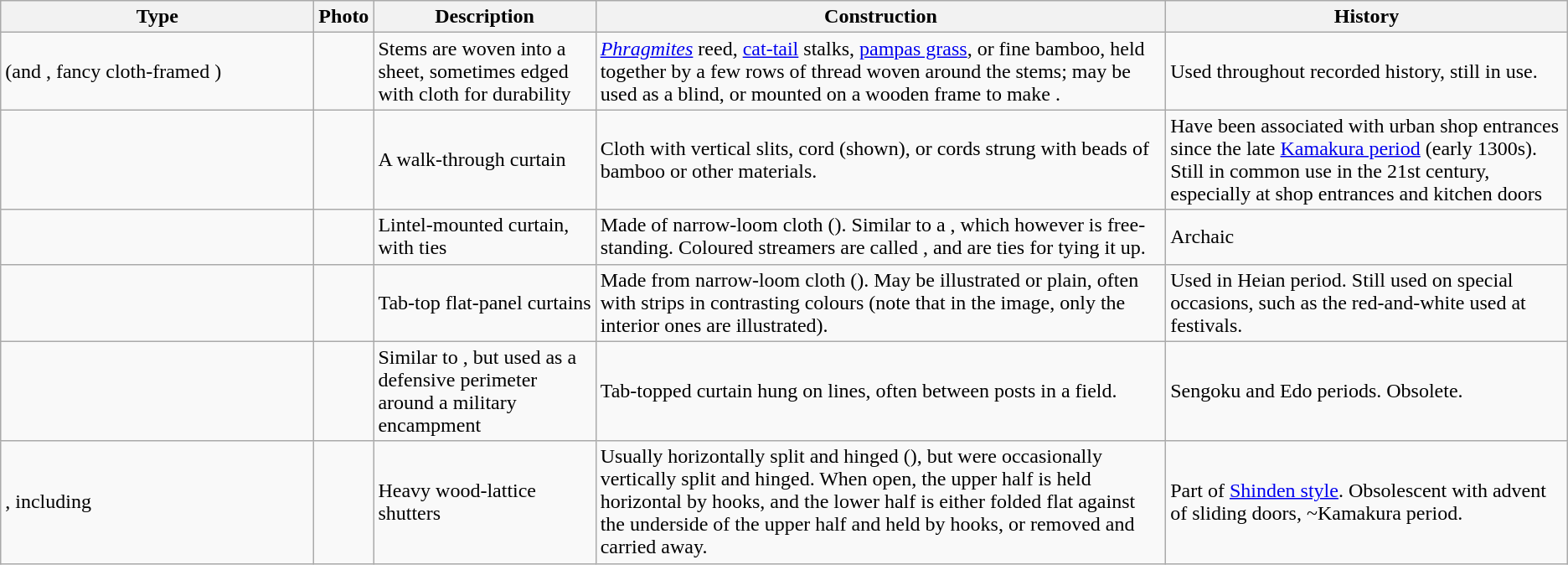<table class="wikitable sortable">
<tr>
<th width=20%>Type</th>
<th>Photo</th>
<th>Description</th>
<th>Construction</th>
<th>History</th>
</tr>
<tr>
<td> (and , fancy cloth-framed )</td>
<td></td>
<td>Stems are woven into a sheet, sometimes edged with cloth for durability</td>
<td><em><a href='#'>Phragmites</a></em> reed, <a href='#'>cat-tail</a> stalks, <a href='#'>pampas grass</a>, or fine bamboo, held together by a few rows of thread woven around the stems; may be used as a blind, or mounted on a wooden frame to make .</td>
<td>Used throughout recorded history, still in use.</td>
</tr>
<tr>
<td></td>
<td></td>
<td>A walk-through curtain</td>
<td>Cloth with vertical slits, cord (shown), or cords strung with beads of bamboo or other materials.</td>
<td>Have been associated with urban shop entrances since the late <a href='#'>Kamakura period</a> (early 1300s). Still in common use in the 21st century, especially at shop entrances and kitchen doors</td>
</tr>
<tr>
<td></td>
<td></td>
<td>Lintel-mounted curtain, with ties</td>
<td>Made of narrow-loom cloth (). Similar to a , which however is free-standing. Coloured streamers are called , and are ties for tying it up.</td>
<td>Archaic</td>
</tr>
<tr>
<td></td>
<td></td>
<td>Tab-top flat-panel curtains</td>
<td>Made from narrow-loom cloth (). May be illustrated or plain, often with strips in contrasting colours (note that in the image, only the interior ones are illustrated).</td>
<td>Used in Heian period. Still used on special occasions, such as the red-and-white  used at festivals.</td>
</tr>
<tr>
<td></td>
<td></td>
<td>Similar to , but used as a defensive perimeter around a military encampment</td>
<td>Tab-topped curtain hung on lines, often between posts in a field.</td>
<td>Sengoku and Edo periods. Obsolete.</td>
</tr>
<tr>
<td>, including </td>
<td></td>
<td>Heavy wood-lattice shutters</td>
<td>Usually horizontally split and hinged (), but were occasionally vertically split and hinged. When open, the upper half is held horizontal by hooks, and the lower half is either folded flat against the underside of the upper half and held by hooks, or removed and carried away.</td>
<td>Part of <a href='#'>Shinden style</a>. Obsolescent with advent of sliding doors, ~Kamakura period.</td>
</tr>
</table>
